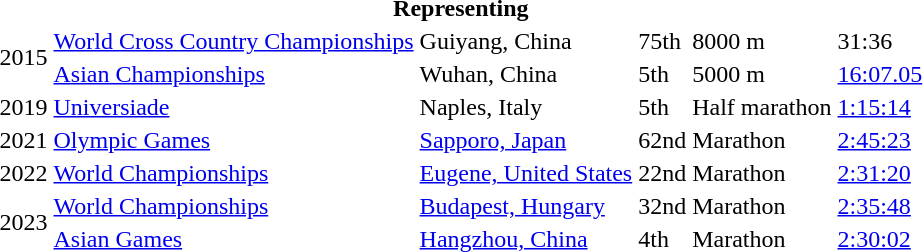<table>
<tr>
<th colspan="6">Representing </th>
</tr>
<tr>
<td rowspan=2>2015</td>
<td><a href='#'>World Cross Country Championships</a></td>
<td>Guiyang, China</td>
<td>75th</td>
<td>8000 m</td>
<td>31:36</td>
</tr>
<tr>
<td><a href='#'>Asian Championships</a></td>
<td>Wuhan, China</td>
<td>5th</td>
<td>5000 m</td>
<td><a href='#'>16:07.05</a></td>
</tr>
<tr>
<td>2019</td>
<td><a href='#'>Universiade</a></td>
<td>Naples, Italy</td>
<td>5th</td>
<td>Half marathon</td>
<td><a href='#'>1:15:14</a></td>
</tr>
<tr>
<td>2021</td>
<td><a href='#'>Olympic Games</a></td>
<td><a href='#'>Sapporo, Japan</a></td>
<td>62nd</td>
<td>Marathon</td>
<td><a href='#'>2:45:23</a></td>
</tr>
<tr>
<td>2022</td>
<td><a href='#'>World Championships</a></td>
<td><a href='#'>Eugene, United States</a></td>
<td>22nd</td>
<td>Marathon</td>
<td><a href='#'>2:31:20</a></td>
</tr>
<tr>
<td rowspan=2>2023</td>
<td><a href='#'>World Championships</a></td>
<td><a href='#'>Budapest, Hungary</a></td>
<td>32nd</td>
<td>Marathon</td>
<td><a href='#'>2:35:48</a></td>
</tr>
<tr>
<td><a href='#'>Asian Games</a></td>
<td><a href='#'>Hangzhou, China</a></td>
<td>4th</td>
<td>Marathon</td>
<td><a href='#'>2:30:02</a></td>
</tr>
</table>
